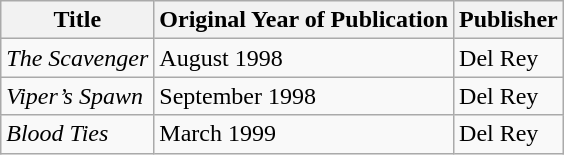<table class="wikitable sortable">
<tr>
<th>Title</th>
<th>Original Year of Publication</th>
<th>Publisher</th>
</tr>
<tr>
<td><em>The Scavenger</em></td>
<td>August 1998</td>
<td>Del Rey</td>
</tr>
<tr>
<td><em>Viper’s Spawn</em></td>
<td>September 1998</td>
<td>Del Rey</td>
</tr>
<tr>
<td><em>Blood Ties</em></td>
<td>March 1999</td>
<td>Del Rey</td>
</tr>
</table>
